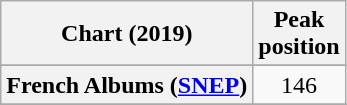<table class="wikitable sortable plainrowheaders" style="text-align:center">
<tr>
<th scope="col">Chart (2019)</th>
<th scope="col">Peak<br>position</th>
</tr>
<tr>
</tr>
<tr>
</tr>
<tr>
<th scope="row">French Albums (<a href='#'>SNEP</a>)</th>
<td>146</td>
</tr>
<tr>
</tr>
<tr>
</tr>
<tr>
</tr>
</table>
